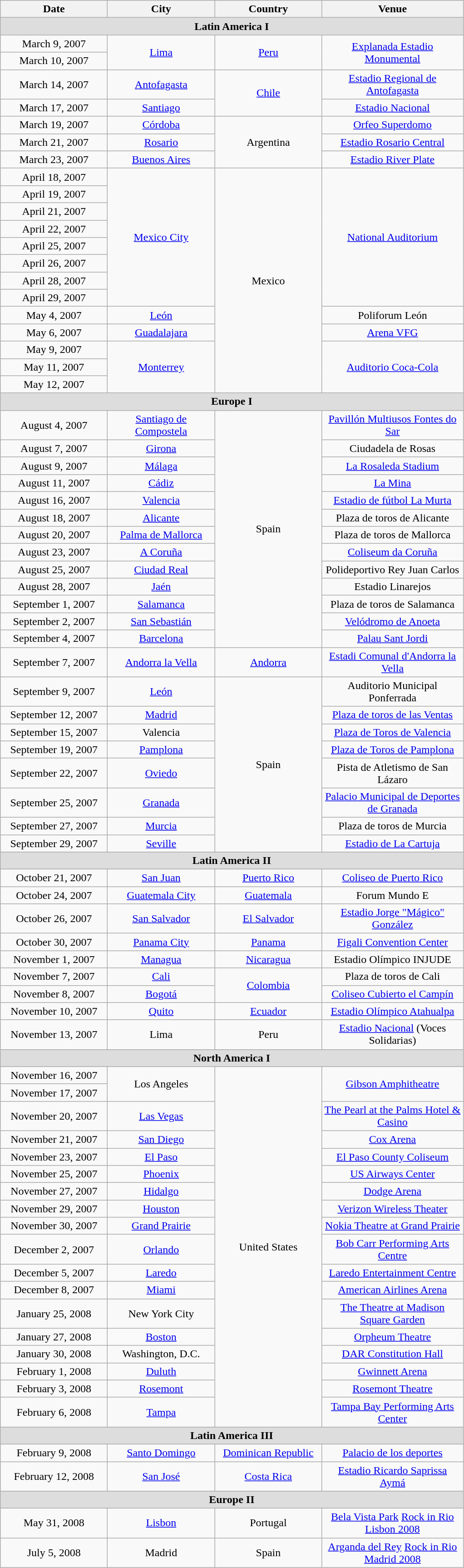<table class="wikitable" style="text-align:center;">
<tr>
<th width="150">Date</th>
<th width="150">City</th>
<th width="150">Country</th>
<th width="200">Venue</th>
</tr>
<tr bgcolor="#DDDDDD">
<td colspan=4><strong>Latin America I</strong></td>
</tr>
<tr>
<td>March 9, 2007</td>
<td rowspan="2"><a href='#'>Lima</a></td>
<td rowspan="2"><a href='#'>Peru</a></td>
<td rowspan="2"><a href='#'>Explanada Estadio Monumental</a></td>
</tr>
<tr>
<td>March 10, 2007</td>
</tr>
<tr>
<td>March 14, 2007</td>
<td><a href='#'>Antofagasta</a></td>
<td rowspan="2"><a href='#'>Chile</a></td>
<td><a href='#'>Estadio Regional de Antofagasta</a></td>
</tr>
<tr>
<td>March 17, 2007</td>
<td><a href='#'>Santiago</a></td>
<td><a href='#'>Estadio Nacional</a></td>
</tr>
<tr>
<td>March 19, 2007</td>
<td><a href='#'>Córdoba</a></td>
<td rowspan="3">Argentina</td>
<td><a href='#'>Orfeo Superdomo</a></td>
</tr>
<tr>
<td>March 21, 2007</td>
<td><a href='#'>Rosario</a></td>
<td><a href='#'>Estadio Rosario Central</a></td>
</tr>
<tr>
<td>March 23, 2007</td>
<td><a href='#'>Buenos Aires</a></td>
<td><a href='#'>Estadio River Plate</a></td>
</tr>
<tr>
<td>April 18, 2007</td>
<td rowspan="8"><a href='#'>Mexico City</a></td>
<td rowspan="13">Mexico</td>
<td rowspan="8"><a href='#'>National Auditorium</a></td>
</tr>
<tr>
<td>April 19, 2007</td>
</tr>
<tr>
<td>April 21, 2007</td>
</tr>
<tr>
<td>April 22, 2007</td>
</tr>
<tr>
<td>April 25, 2007</td>
</tr>
<tr>
<td>April 26, 2007</td>
</tr>
<tr>
<td>April 28, 2007</td>
</tr>
<tr>
<td>April 29, 2007</td>
</tr>
<tr>
<td>May 4, 2007</td>
<td><a href='#'>León</a></td>
<td>Poliforum León</td>
</tr>
<tr>
<td>May 6, 2007</td>
<td><a href='#'>Guadalajara</a></td>
<td><a href='#'>Arena VFG</a></td>
</tr>
<tr>
<td>May 9, 2007</td>
<td rowspan="3"><a href='#'>Monterrey</a></td>
<td rowspan="3"><a href='#'>Auditorio Coca-Cola</a></td>
</tr>
<tr>
<td>May 11, 2007</td>
</tr>
<tr>
<td>May 12, 2007</td>
</tr>
<tr bgcolor="#DDDDDD">
<td colspan=4><strong>Europe I</strong></td>
</tr>
<tr>
<td>August 4, 2007</td>
<td><a href='#'>Santiago de Compostela</a></td>
<td rowspan="13">Spain</td>
<td><a href='#'>Pavillón Multiusos Fontes do Sar</a></td>
</tr>
<tr>
<td>August 7, 2007</td>
<td><a href='#'>Girona</a></td>
<td>Ciudadela de Rosas</td>
</tr>
<tr>
<td>August 9, 2007</td>
<td><a href='#'>Málaga</a></td>
<td><a href='#'>La Rosaleda Stadium</a></td>
</tr>
<tr>
<td>August 11, 2007</td>
<td><a href='#'>Cádiz</a></td>
<td><a href='#'>La Mina</a></td>
</tr>
<tr>
<td>August 16, 2007</td>
<td><a href='#'>Valencia</a></td>
<td><a href='#'>Estadio de fútbol La Murta</a></td>
</tr>
<tr>
<td>August 18, 2007</td>
<td><a href='#'>Alicante</a></td>
<td>Plaza de toros de Alicante</td>
</tr>
<tr>
<td>August 20, 2007</td>
<td><a href='#'>Palma de Mallorca</a></td>
<td>Plaza de toros de Mallorca</td>
</tr>
<tr>
<td>August 23, 2007</td>
<td><a href='#'>A Coruña</a></td>
<td><a href='#'>Coliseum da Coruña</a></td>
</tr>
<tr>
<td>August 25, 2007</td>
<td><a href='#'>Ciudad Real</a></td>
<td>Polideportivo Rey Juan Carlos</td>
</tr>
<tr>
<td>August 28, 2007</td>
<td><a href='#'>Jaén</a></td>
<td>Estadio Linarejos</td>
</tr>
<tr>
<td>September 1, 2007</td>
<td><a href='#'>Salamanca</a></td>
<td>Plaza de toros de Salamanca</td>
</tr>
<tr>
<td>September 2, 2007</td>
<td><a href='#'>San Sebastián</a></td>
<td><a href='#'>Velódromo de Anoeta</a></td>
</tr>
<tr>
<td>September 4, 2007</td>
<td><a href='#'>Barcelona</a></td>
<td><a href='#'>Palau Sant Jordi</a></td>
</tr>
<tr>
<td>September 7, 2007</td>
<td><a href='#'>Andorra la Vella</a></td>
<td><a href='#'>Andorra</a></td>
<td><a href='#'>Estadi Comunal d'Andorra la Vella</a></td>
</tr>
<tr>
<td>September 9, 2007</td>
<td><a href='#'>León</a></td>
<td rowspan="8">Spain</td>
<td>Auditorio Municipal Ponferrada</td>
</tr>
<tr>
<td>September 12, 2007</td>
<td><a href='#'>Madrid</a></td>
<td><a href='#'>Plaza de toros de las Ventas</a></td>
</tr>
<tr>
<td>September 15, 2007</td>
<td>Valencia</td>
<td><a href='#'>Plaza de Toros de Valencia</a></td>
</tr>
<tr>
<td>September 19, 2007</td>
<td><a href='#'>Pamplona</a></td>
<td><a href='#'>Plaza de Toros de Pamplona</a></td>
</tr>
<tr>
<td>September 22, 2007</td>
<td><a href='#'>Oviedo</a></td>
<td>Pista de Atletismo de San Lázaro</td>
</tr>
<tr>
<td>September 25, 2007</td>
<td><a href='#'>Granada</a></td>
<td><a href='#'>Palacio Municipal de Deportes de Granada</a></td>
</tr>
<tr>
<td>September 27, 2007</td>
<td><a href='#'>Murcia</a></td>
<td>Plaza de toros de Murcia</td>
</tr>
<tr>
<td>September 29, 2007</td>
<td><a href='#'>Seville</a></td>
<td><a href='#'>Estadio de La Cartuja</a></td>
</tr>
<tr bgcolor="#DDDDDD">
<td colspan=4><strong>Latin America II</strong></td>
</tr>
<tr>
<td>October 21, 2007</td>
<td><a href='#'>San Juan</a></td>
<td><a href='#'>Puerto Rico</a></td>
<td><a href='#'>Coliseo de Puerto Rico</a></td>
</tr>
<tr>
<td>October 24, 2007</td>
<td><a href='#'>Guatemala City</a></td>
<td><a href='#'>Guatemala</a></td>
<td>Forum Mundo E</td>
</tr>
<tr>
<td>October 26, 2007</td>
<td><a href='#'>San Salvador</a></td>
<td><a href='#'>El Salvador</a></td>
<td><a href='#'>Estadio Jorge "Mágico" González</a></td>
</tr>
<tr>
<td>October 30, 2007</td>
<td><a href='#'>Panama City</a></td>
<td><a href='#'>Panama</a></td>
<td><a href='#'>Figali Convention Center</a></td>
</tr>
<tr>
<td>November 1, 2007</td>
<td><a href='#'>Managua</a></td>
<td><a href='#'>Nicaragua</a></td>
<td>Estadio Olímpico INJUDE</td>
</tr>
<tr>
<td>November 7, 2007</td>
<td><a href='#'>Cali</a></td>
<td rowspan="2"><a href='#'>Colombia</a></td>
<td>Plaza de toros de Cali</td>
</tr>
<tr>
<td>November 8, 2007</td>
<td><a href='#'>Bogotá</a></td>
<td><a href='#'>Coliseo Cubierto el Campín</a></td>
</tr>
<tr>
<td>November 10, 2007</td>
<td><a href='#'>Quito</a></td>
<td><a href='#'>Ecuador</a></td>
<td><a href='#'>Estadio Olímpico Atahualpa</a></td>
</tr>
<tr>
<td>November 13, 2007</td>
<td>Lima</td>
<td>Peru</td>
<td><a href='#'>Estadio Nacional</a> (Voces Solidarias)</td>
</tr>
<tr bgcolor="#DDDDDD">
<td colspan=4><strong>North America I</strong></td>
</tr>
<tr>
<td>November 16, 2007</td>
<td rowspan="2">Los Angeles</td>
<td rowspan="18">United States</td>
<td rowspan="2"><a href='#'>Gibson Amphitheatre</a></td>
</tr>
<tr>
<td>November 17, 2007</td>
</tr>
<tr>
<td>November 20, 2007</td>
<td><a href='#'>Las Vegas</a></td>
<td><a href='#'>The Pearl at the Palms Hotel & Casino</a></td>
</tr>
<tr>
<td>November 21, 2007</td>
<td><a href='#'>San Diego</a></td>
<td><a href='#'>Cox Arena</a></td>
</tr>
<tr>
<td>November 23, 2007</td>
<td><a href='#'>El Paso</a></td>
<td><a href='#'>El Paso County Coliseum</a></td>
</tr>
<tr>
<td>November 25, 2007</td>
<td><a href='#'>Phoenix</a></td>
<td><a href='#'>US Airways Center</a></td>
</tr>
<tr>
<td>November 27, 2007</td>
<td><a href='#'>Hidalgo</a></td>
<td><a href='#'>Dodge Arena</a></td>
</tr>
<tr>
<td>November 29, 2007</td>
<td><a href='#'>Houston</a></td>
<td><a href='#'>Verizon Wireless Theater</a></td>
</tr>
<tr>
<td>November 30, 2007</td>
<td><a href='#'>Grand Prairie</a></td>
<td><a href='#'>Nokia Theatre at Grand Prairie</a></td>
</tr>
<tr>
<td>December 2, 2007</td>
<td><a href='#'>Orlando</a></td>
<td><a href='#'>Bob Carr Performing Arts Centre</a></td>
</tr>
<tr>
<td>December 5, 2007</td>
<td><a href='#'>Laredo</a></td>
<td><a href='#'>Laredo Entertainment Centre</a></td>
</tr>
<tr>
<td>December 8, 2007</td>
<td><a href='#'>Miami</a></td>
<td><a href='#'>American Airlines Arena</a></td>
</tr>
<tr>
<td>January 25, 2008</td>
<td>New York City</td>
<td><a href='#'>The Theatre at Madison Square Garden</a></td>
</tr>
<tr>
<td>January 27, 2008</td>
<td><a href='#'>Boston</a></td>
<td><a href='#'>Orpheum Theatre</a></td>
</tr>
<tr>
<td>January 30, 2008</td>
<td>Washington, D.C.</td>
<td><a href='#'>DAR Constitution Hall</a></td>
</tr>
<tr>
<td>February 1, 2008</td>
<td><a href='#'>Duluth</a></td>
<td><a href='#'>Gwinnett Arena</a></td>
</tr>
<tr>
<td>February 3, 2008</td>
<td><a href='#'>Rosemont</a></td>
<td><a href='#'>Rosemont Theatre</a></td>
</tr>
<tr>
<td>February 6, 2008</td>
<td><a href='#'>Tampa</a></td>
<td><a href='#'>Tampa Bay Performing Arts Center</a></td>
</tr>
<tr bgcolor="#DDDDDD">
<td colspan=4><strong>Latin America III</strong></td>
</tr>
<tr>
<td>February 9, 2008</td>
<td><a href='#'>Santo Domingo</a></td>
<td><a href='#'>Dominican Republic</a></td>
<td><a href='#'>Palacio de los deportes</a></td>
</tr>
<tr>
<td>February 12, 2008</td>
<td><a href='#'>San José</a></td>
<td><a href='#'>Costa Rica</a></td>
<td><a href='#'>Estadio Ricardo Saprissa Aymá</a></td>
</tr>
<tr bgcolor="#DDDDDD">
<td colspan=4><strong>Europe II</strong></td>
</tr>
<tr>
<td>May 31, 2008</td>
<td><a href='#'>Lisbon</a></td>
<td>Portugal</td>
<td><a href='#'>Bela Vista Park</a> <a href='#'>Rock in Rio Lisbon 2008</a></td>
</tr>
<tr>
<td>July 5, 2008</td>
<td>Madrid</td>
<td>Spain</td>
<td><a href='#'>Arganda del Rey</a> <a href='#'>Rock in Rio Madrid 2008</a></td>
</tr>
</table>
